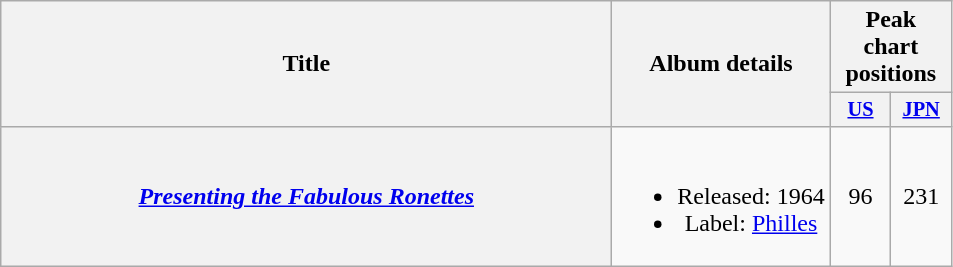<table class="wikitable plainrowheaders" style="text-align:center;">
<tr>
<th rowspan="2" style="width:25em;">Title</th>
<th rowspan="2">Album details</th>
<th colspan="2">Peak chart positions</th>
</tr>
<tr>
<th scope="col" style="width:2.5em;font-size:85%"><a href='#'>US</a><br></th>
<th scope="col" style="width:2.5em;font-size:85%"><a href='#'>JPN</a><br></th>
</tr>
<tr>
<th scope="row"><em><a href='#'>Presenting the Fabulous Ronettes</a></em></th>
<td><br><ul><li>Released: 1964</li><li>Label: <a href='#'>Philles</a></li></ul></td>
<td>96</td>
<td>231</td>
</tr>
</table>
